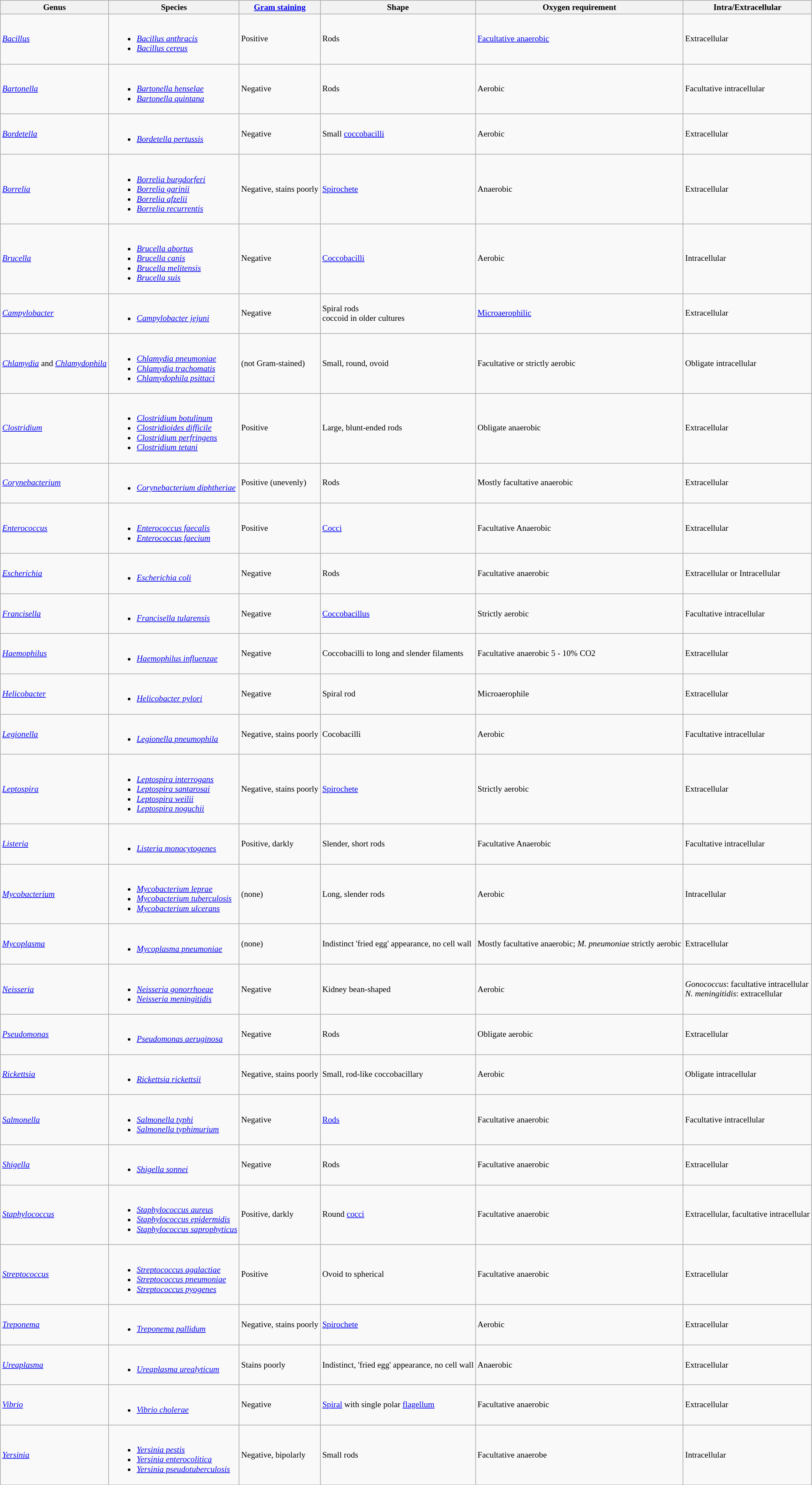<table class="wikitable sortable" style="font-size:0.8em;">
<tr>
<th>Genus</th>
<th>Species</th>
<th><a href='#'>Gram staining</a></th>
<th>Shape</th>
<th>Oxygen requirement</th>
<th>Intra/Extracellular</th>
</tr>
<tr>
<td><em><a href='#'>Bacillus</a></em></td>
<td><br><ul><li><em><a href='#'>Bacillus anthracis</a></em></li><li><em><a href='#'>Bacillus cereus</a></em></li></ul></td>
<td>Positive</td>
<td>Rods</td>
<td><a href='#'>Facultative anaerobic</a></td>
<td>Extracellular</td>
</tr>
<tr>
<td><em><a href='#'>Bartonella</a></em></td>
<td><br><ul><li><em><a href='#'>Bartonella henselae</a></em></li><li><em><a href='#'>Bartonella quintana</a></em></li></ul></td>
<td>Negative</td>
<td>Rods</td>
<td>Aerobic</td>
<td>Facultative intracellular</td>
</tr>
<tr>
<td><em><a href='#'>Bordetella</a></em></td>
<td><br><ul><li><em><a href='#'>Bordetella pertussis</a></em></li></ul></td>
<td>Negative</td>
<td>Small <a href='#'>coccobacilli</a></td>
<td>Aerobic</td>
<td>Extracellular</td>
</tr>
<tr>
<td><em><a href='#'>Borrelia</a></em></td>
<td><br><ul><li><em><a href='#'>Borrelia burgdorferi</a></em></li><li><em><a href='#'>Borrelia garinii</a></em></li><li><em><a href='#'>Borrelia afzelii</a></em></li><li><em><a href='#'>Borrelia recurrentis</a></em></li></ul></td>
<td>Negative, stains poorly</td>
<td><a href='#'>Spirochete</a></td>
<td>Anaerobic</td>
<td>Extracellular</td>
</tr>
<tr>
<td><em><a href='#'>Brucella</a></em></td>
<td><br><ul><li><em><a href='#'>Brucella abortus</a></em></li><li><em><a href='#'>Brucella canis</a></em></li><li><em><a href='#'>Brucella melitensis</a></em></li><li><em><a href='#'>Brucella suis</a></em></li></ul></td>
<td>Negative</td>
<td><a href='#'>Coccobacilli</a></td>
<td>Aerobic</td>
<td>Intracellular</td>
</tr>
<tr>
<td><em><a href='#'>Campylobacter</a></em></td>
<td><br><ul><li><em><a href='#'>Campylobacter jejuni</a></em></li></ul></td>
<td>Negative</td>
<td>Spiral rods <br> coccoid in older cultures</td>
<td><a href='#'>Microaerophilic</a></td>
<td>Extracellular</td>
</tr>
<tr>
<td><em><a href='#'>Chlamydia</a></em> and <em><a href='#'>Chlamydophila</a></em></td>
<td><br><ul><li><em><a href='#'>Chlamydia pneumoniae</a></em></li><li><em><a href='#'>Chlamydia trachomatis</a></em></li><li><em><a href='#'>Chlamydophila psittaci</a></em></li></ul></td>
<td>(not Gram-stained)</td>
<td>Small, round, ovoid</td>
<td>Facultative or strictly aerobic</td>
<td>Obligate intracellular</td>
</tr>
<tr>
<td><em><a href='#'>Clostridium</a></em></td>
<td><br><ul><li><em><a href='#'>Clostridium botulinum</a></em></li><li><em><a href='#'>Clostridioides difficile</a></em></li><li><em><a href='#'>Clostridium perfringens</a></em></li><li><em><a href='#'>Clostridium tetani</a></em></li></ul></td>
<td>Positive</td>
<td>Large, blunt-ended rods</td>
<td>Obligate anaerobic</td>
<td>Extracellular</td>
</tr>
<tr>
<td><em><a href='#'>Corynebacterium</a></em></td>
<td><br><ul><li><em><a href='#'>Corynebacterium diphtheriae</a></em></li></ul></td>
<td>Positive (unevenly)</td>
<td>Rods</td>
<td>Mostly facultative anaerobic</td>
<td>Extracellular</td>
</tr>
<tr>
<td><em><a href='#'>Enterococcus</a></em></td>
<td><br><ul><li><em><a href='#'>Enterococcus faecalis</a></em></li><li><em><a href='#'>Enterococcus faecium</a></em></li></ul></td>
<td>Positive</td>
<td><a href='#'>Cocci</a></td>
<td>Facultative Anaerobic</td>
<td>Extracellular</td>
</tr>
<tr>
<td><em><a href='#'>Escherichia</a></em></td>
<td><br><ul><li><em><a href='#'>Escherichia coli</a></em></li></ul></td>
<td>Negative</td>
<td>Rods</td>
<td>Facultative anaerobic</td>
<td>Extracellular or Intracellular</td>
</tr>
<tr>
<td><em><a href='#'>Francisella</a></em></td>
<td><br><ul><li><em><a href='#'>Francisella tularensis</a></em></li></ul></td>
<td>Negative</td>
<td><a href='#'>Coccobacillus</a></td>
<td>Strictly aerobic</td>
<td>Facultative intracellular</td>
</tr>
<tr>
<td><em><a href='#'>Haemophilus</a></em></td>
<td><br><ul><li><em><a href='#'>Haemophilus influenzae</a></em></li></ul></td>
<td>Negative</td>
<td>Coccobacilli to long and slender filaments</td>
<td>Facultative anaerobic 5 - 10% CO2</td>
<td>Extracellular</td>
</tr>
<tr>
<td><em><a href='#'>Helicobacter</a></em></td>
<td><br><ul><li><em><a href='#'>Helicobacter pylori</a></em></li></ul></td>
<td>Negative</td>
<td>Spiral rod</td>
<td>Microaerophile</td>
<td>Extracellular</td>
</tr>
<tr>
<td><em><a href='#'>Legionella</a></em></td>
<td><br><ul><li><em><a href='#'>Legionella pneumophila</a></em></li></ul></td>
<td>Negative, stains poorly</td>
<td>Cocobacilli</td>
<td>Aerobic</td>
<td>Facultative intracellular</td>
</tr>
<tr>
<td><em><a href='#'>Leptospira</a></em></td>
<td><br><ul><li><em><a href='#'>Leptospira interrogans</a></em></li><li><em><a href='#'>Leptospira santarosai</a></em></li><li><em><a href='#'>Leptospira weilii</a></em></li><li><em><a href='#'>Leptospira noguchii</a></em></li></ul></td>
<td>Negative, stains poorly</td>
<td><a href='#'>Spirochete</a></td>
<td>Strictly aerobic</td>
<td>Extracellular</td>
</tr>
<tr>
<td><em><a href='#'>Listeria</a></em></td>
<td><br><ul><li><em><a href='#'>Listeria monocytogenes</a></em></li></ul></td>
<td>Positive, darkly</td>
<td>Slender, short rods</td>
<td>Facultative Anaerobic</td>
<td>Facultative intracellular</td>
</tr>
<tr>
<td><em><a href='#'>Mycobacterium</a></em></td>
<td><br><ul><li><em><a href='#'>Mycobacterium leprae</a></em></li><li><em><a href='#'>Mycobacterium tuberculosis</a></em></li><li><em><a href='#'>Mycobacterium ulcerans</a></em></li></ul></td>
<td>(none)</td>
<td>Long, slender rods</td>
<td>Aerobic</td>
<td>Intracellular</td>
</tr>
<tr>
<td><em><a href='#'>Mycoplasma</a></em></td>
<td><br><ul><li><em><a href='#'>Mycoplasma pneumoniae</a></em></li></ul></td>
<td>(none)</td>
<td>Indistinct 'fried egg' appearance, no cell wall</td>
<td>Mostly facultative anaerobic; <em>M. pneumoniae</em> strictly aerobic</td>
<td>Extracellular</td>
</tr>
<tr>
<td><em><a href='#'>Neisseria</a></em></td>
<td><br><ul><li><em><a href='#'>Neisseria gonorrhoeae</a></em></li><li><em><a href='#'>Neisseria meningitidis</a></em></li></ul></td>
<td>Negative</td>
<td>Kidney bean-shaped</td>
<td>Aerobic</td>
<td><em>Gonococcus</em>: facultative intracellular<em><br>N. meningitidis</em>: extracellular</td>
</tr>
<tr>
<td><em><a href='#'>Pseudomonas</a></em></td>
<td><br><ul><li><em><a href='#'>Pseudomonas aeruginosa</a></em></li></ul></td>
<td>Negative</td>
<td>Rods</td>
<td>Obligate aerobic</td>
<td>Extracellular</td>
</tr>
<tr>
<td><em><a href='#'>Rickettsia</a></em></td>
<td><br><ul><li><em><a href='#'>Rickettsia rickettsii</a></em></li></ul></td>
<td>Negative, stains poorly</td>
<td>Small, rod-like coccobacillary</td>
<td>Aerobic</td>
<td>Obligate intracellular</td>
</tr>
<tr>
<td><em><a href='#'>Salmonella</a></em></td>
<td><br><ul><li><em><a href='#'>Salmonella typhi</a></em></li><li><em><a href='#'>Salmonella typhimurium</a></em></li></ul></td>
<td>Negative</td>
<td><a href='#'>Rods</a></td>
<td>Facultative anaerobic</td>
<td>Facultative intracellular</td>
</tr>
<tr>
<td><em><a href='#'>Shigella</a></em></td>
<td><br><ul><li><em><a href='#'>Shigella sonnei</a></em></li></ul></td>
<td>Negative</td>
<td>Rods</td>
<td>Facultative anaerobic</td>
<td>Extracellular</td>
</tr>
<tr>
<td><em><a href='#'>Staphylococcus</a></em></td>
<td><br><ul><li><em><a href='#'>Staphylococcus aureus</a></em></li><li><em><a href='#'>Staphylococcus epidermidis</a></em></li><li><em><a href='#'>Staphylococcus saprophyticus</a></em></li></ul></td>
<td>Positive, darkly</td>
<td>Round <a href='#'>cocci</a></td>
<td>Facultative anaerobic</td>
<td>Extracellular, facultative intracellular</td>
</tr>
<tr>
<td><em><a href='#'>Streptococcus</a></em></td>
<td><br><ul><li><em><a href='#'>Streptococcus agalactiae</a></em></li><li><em><a href='#'>Streptococcus pneumoniae</a></em></li><li><em><a href='#'>Streptococcus pyogenes</a></em></li></ul></td>
<td>Positive</td>
<td>Ovoid to spherical</td>
<td>Facultative anaerobic</td>
<td>Extracellular</td>
</tr>
<tr>
<td><em><a href='#'>Treponema</a></em></td>
<td><br><ul><li><em><a href='#'>Treponema pallidum</a></em></li></ul></td>
<td>Negative, stains poorly</td>
<td><a href='#'>Spirochete</a></td>
<td>Aerobic</td>
<td>Extracellular</td>
</tr>
<tr>
<td><em><a href='#'>Ureaplasma</a></em></td>
<td><br><ul><li><em><a href='#'>Ureaplasma urealyticum</a></em></li></ul></td>
<td>Stains poorly</td>
<td>Indistinct, 'fried egg' appearance, no cell wall</td>
<td>Anaerobic</td>
<td>Extracellular</td>
</tr>
<tr>
<td><em><a href='#'>Vibrio</a></em></td>
<td><br><ul><li><em><a href='#'>Vibrio cholerae</a></em></li></ul></td>
<td>Negative</td>
<td><a href='#'>Spiral</a> with single polar <a href='#'>flagellum</a></td>
<td>Facultative anaerobic</td>
<td>Extracellular</td>
</tr>
<tr>
<td><em><a href='#'>Yersinia</a></em></td>
<td><br><ul><li><em><a href='#'>Yersinia pestis</a></em></li><li><em><a href='#'>Yersinia enterocolitica</a></em></li><li><em><a href='#'>Yersinia pseudotuberculosis</a></em></li></ul></td>
<td>Negative, bipolarly</td>
<td>Small rods</td>
<td>Facultative anaerobe</td>
<td>Intracellular</td>
</tr>
<tr>
</tr>
</table>
